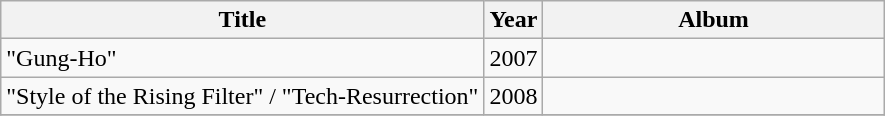<table class="wikitable" style="text-align:center;">
<tr>
<th scope="col">Title</th>
<th scope="col">Year</th>
<th scope="col" width="220">Album</th>
</tr>
<tr>
<td align="left">"Gung-Ho"</td>
<td>2007</td>
<td></td>
</tr>
<tr>
<td align="left">"Style of the Rising Filter" / "Tech-Resurrection"</td>
<td>2008</td>
<td></td>
</tr>
<tr>
</tr>
</table>
